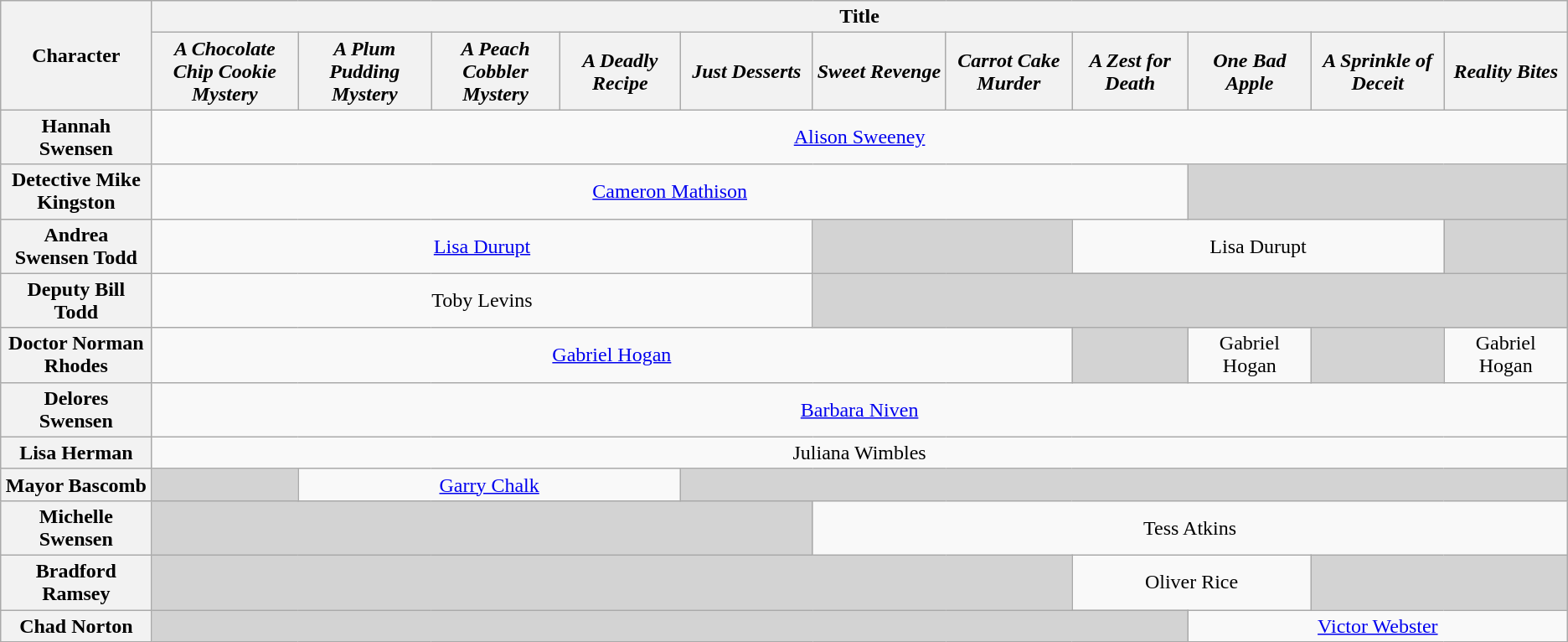<table class="wikitable" style="text-align:center;">
<tr>
<th rowspan="2" style="width:4%;">Character</th>
<th colspan=11>Title</th>
</tr>
<tr>
<th style="width:4%;"><strong><em>A Chocolate Chip Cookie Mystery</em></strong></th>
<th style="width:4%;"><em>A Plum Pudding Mystery</em></th>
<th style="width:4%;"><em>A Peach Cobbler Mystery</em></th>
<th style="width:4%;"><em>A Deadly Recipe</em></th>
<th style="width:4%;"><em>Just Desserts</em></th>
<th style="width:4%;"><em>Sweet Revenge</em></th>
<th style="width:4%;"><em>Carrot Cake Murder</em></th>
<th style="width:4%;"><em>A Zest for Death</em></th>
<th style="width:4%;"><em>One Bad Apple</em></th>
<th style="width:4%;"><em>A Sprinkle of Deceit</em></th>
<th style="width:4%;"><em>Reality Bites</em></th>
</tr>
<tr>
<th><strong>Hannah Swensen</strong></th>
<td colspan="11"><a href='#'>Alison Sweeney</a></td>
</tr>
<tr>
<th>Detective Mike Kingston</th>
<td colspan="8"><a href='#'>Cameron Mathison</a></td>
<td style="background:#d3d3d3;" colspan=3></td>
</tr>
<tr>
<th>Andrea Swensen Todd</th>
<td colspan="5"><a href='#'>Lisa Durupt</a></td>
<td style="background:#d3d3d3;" colspan=2></td>
<td colspan="3">Lisa Durupt</td>
<td style="background:#d3d3d3;" colspan=1></td>
</tr>
<tr>
<th>Deputy Bill Todd</th>
<td colspan="5">Toby Levins</td>
<td style="background:#d3d3d3;" colspan=6></td>
</tr>
<tr>
<th>Doctor Norman Rhodes</th>
<td colspan="7"><a href='#'>Gabriel Hogan</a></td>
<td style="background:#d3d3d3;" colspan=1></td>
<td colspan="1">Gabriel Hogan</td>
<td style="background:#d3d3d3;" colspan=1></td>
<td colspan="1">Gabriel Hogan</td>
</tr>
<tr>
<th>Delores Swensen</th>
<td colspan="11"><a href='#'>Barbara Niven</a></td>
</tr>
<tr>
<th>Lisa Herman</th>
<td colspan="11">Juliana Wimbles</td>
</tr>
<tr>
<th>Mayor Bascomb</th>
<td style="background:#d3d3d3;" colspan=1></td>
<td colspan="3"><a href='#'>Garry Chalk</a></td>
<td style="background:#d3d3d3;" colspan=7></td>
</tr>
<tr>
<th>Michelle Swensen</th>
<td style="background:#d3d3d3;" colspan=5></td>
<td colspan="6">Tess Atkins</td>
</tr>
<tr>
<th>Bradford Ramsey</th>
<td style="background:#d3d3d3;" colspan=7></td>
<td colspan="2">Oliver Rice</td>
<td style="background:#d3d3d3;" colspan=2></td>
</tr>
<tr>
<th>Chad Norton</th>
<td style="background:#d3d3d3;" colspan=8></td>
<td colspan="3"><a href='#'>Victor Webster</a></td>
</tr>
</table>
